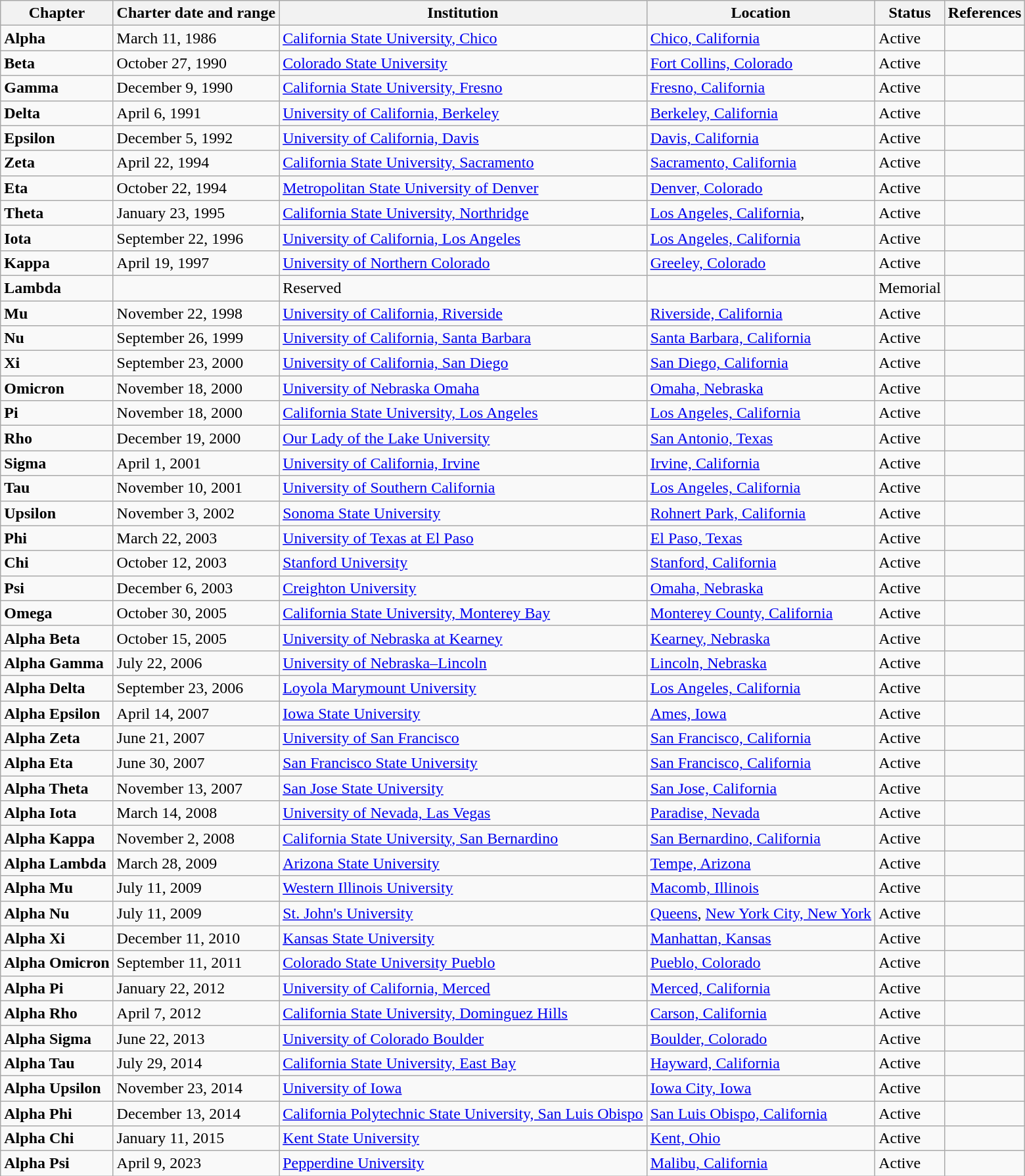<table class="wikitable sortable">
<tr>
<th>Chapter</th>
<th>Charter date and range</th>
<th>Institution</th>
<th>Location</th>
<th>Status</th>
<th>References</th>
</tr>
<tr>
<td><strong>Alpha</strong></td>
<td>March 11, 1986</td>
<td><a href='#'>California State University, Chico</a></td>
<td><a href='#'>Chico, California</a></td>
<td>Active</td>
<td></td>
</tr>
<tr>
<td><strong>Beta</strong></td>
<td>October 27, 1990</td>
<td><a href='#'>Colorado State University</a></td>
<td><a href='#'>Fort Collins, Colorado</a></td>
<td>Active</td>
<td></td>
</tr>
<tr>
<td><strong>Gamma</strong></td>
<td>December 9, 1990</td>
<td><a href='#'>California State University, Fresno</a></td>
<td><a href='#'>Fresno, California</a></td>
<td>Active</td>
<td></td>
</tr>
<tr>
<td><strong>Delta</strong></td>
<td>April 6, 1991</td>
<td><a href='#'>University of California, Berkeley</a></td>
<td><a href='#'>Berkeley, California</a></td>
<td>Active</td>
<td></td>
</tr>
<tr>
<td><strong>Epsilon</strong></td>
<td>December 5, 1992</td>
<td><a href='#'>University of California, Davis</a></td>
<td><a href='#'>Davis, California</a></td>
<td>Active</td>
<td></td>
</tr>
<tr>
<td><strong>Zeta</strong></td>
<td>April 22, 1994</td>
<td><a href='#'>California State University, Sacramento</a></td>
<td><a href='#'>Sacramento, California</a></td>
<td>Active</td>
<td></td>
</tr>
<tr>
<td><strong>Eta</strong></td>
<td>October 22, 1994</td>
<td><a href='#'>Metropolitan State University of Denver</a></td>
<td><a href='#'>Denver, Colorado</a></td>
<td>Active</td>
<td></td>
</tr>
<tr>
<td><strong>Theta</strong></td>
<td>January 23, 1995</td>
<td><a href='#'>California State University, Northridge</a></td>
<td><a href='#'>Los Angeles, California</a>,</td>
<td>Active</td>
<td></td>
</tr>
<tr>
<td><strong>Iota</strong></td>
<td>September 22, 1996</td>
<td><a href='#'>University of California, Los Angeles</a></td>
<td><a href='#'>Los Angeles, California</a></td>
<td>Active</td>
<td></td>
</tr>
<tr>
<td><strong>Kappa</strong></td>
<td>April 19, 1997</td>
<td><a href='#'>University of Northern Colorado</a></td>
<td><a href='#'>Greeley, Colorado</a></td>
<td>Active</td>
<td></td>
</tr>
<tr>
<td><strong>Lambda</strong></td>
<td></td>
<td>Reserved</td>
<td></td>
<td>Memorial</td>
<td></td>
</tr>
<tr>
<td><strong>Mu</strong></td>
<td>November 22, 1998</td>
<td><a href='#'>University of California, Riverside</a></td>
<td><a href='#'>Riverside, California</a></td>
<td>Active</td>
<td></td>
</tr>
<tr>
<td><strong>Nu</strong></td>
<td>September 26, 1999</td>
<td><a href='#'>University of California, Santa Barbara</a></td>
<td><a href='#'>Santa Barbara, California</a></td>
<td>Active</td>
<td></td>
</tr>
<tr>
<td><strong>Xi</strong></td>
<td>September 23, 2000</td>
<td><a href='#'>University of California, San Diego</a></td>
<td><a href='#'>San Diego, California</a></td>
<td>Active</td>
<td></td>
</tr>
<tr>
<td><strong>Omicron</strong></td>
<td>November 18, 2000</td>
<td><a href='#'>University of Nebraska Omaha</a></td>
<td><a href='#'>Omaha, Nebraska</a></td>
<td>Active</td>
<td></td>
</tr>
<tr>
<td><strong>Pi</strong></td>
<td>November 18, 2000</td>
<td><a href='#'>California State University, Los Angeles</a></td>
<td><a href='#'>Los Angeles, California</a></td>
<td>Active</td>
<td></td>
</tr>
<tr>
<td><strong>Rho</strong></td>
<td>December 19, 2000</td>
<td><a href='#'>Our Lady of the Lake University</a></td>
<td><a href='#'>San Antonio, Texas</a></td>
<td>Active</td>
<td></td>
</tr>
<tr>
<td><strong>Sigma</strong></td>
<td>April 1, 2001</td>
<td><a href='#'>University of California, Irvine</a></td>
<td><a href='#'>Irvine, California</a></td>
<td>Active</td>
<td></td>
</tr>
<tr>
<td><strong>Tau</strong></td>
<td>November 10, 2001</td>
<td><a href='#'>University of Southern California</a></td>
<td><a href='#'>Los Angeles, California</a></td>
<td>Active</td>
<td></td>
</tr>
<tr>
<td><strong>Upsilon</strong></td>
<td>November 3, 2002</td>
<td><a href='#'>Sonoma State University</a></td>
<td><a href='#'>Rohnert Park, California</a></td>
<td>Active</td>
<td></td>
</tr>
<tr>
<td><strong>Phi</strong></td>
<td>March 22, 2003</td>
<td><a href='#'>University of Texas at El Paso</a></td>
<td><a href='#'>El Paso, Texas</a></td>
<td>Active</td>
<td></td>
</tr>
<tr>
<td><strong>Chi</strong></td>
<td>October 12, 2003</td>
<td><a href='#'>Stanford University</a></td>
<td><a href='#'>Stanford, California</a></td>
<td>Active</td>
<td></td>
</tr>
<tr>
<td><strong>Psi</strong></td>
<td>December 6, 2003</td>
<td><a href='#'>Creighton University</a></td>
<td><a href='#'>Omaha, Nebraska</a></td>
<td>Active</td>
<td></td>
</tr>
<tr>
<td><strong>Omega</strong></td>
<td>October 30, 2005</td>
<td><a href='#'>California State University, Monterey Bay</a></td>
<td><a href='#'>Monterey County, California</a></td>
<td>Active</td>
<td></td>
</tr>
<tr>
<td><strong>Alpha Beta</strong></td>
<td>October 15, 2005</td>
<td><a href='#'>University of Nebraska at Kearney</a></td>
<td><a href='#'>Kearney, Nebraska</a></td>
<td>Active</td>
<td></td>
</tr>
<tr>
<td><strong>Alpha Gamma</strong></td>
<td>July 22, 2006</td>
<td><a href='#'>University of Nebraska–Lincoln</a></td>
<td><a href='#'>Lincoln, Nebraska</a></td>
<td>Active</td>
<td></td>
</tr>
<tr>
<td><strong>Alpha Delta</strong></td>
<td>September 23, 2006</td>
<td><a href='#'>Loyola Marymount University</a></td>
<td><a href='#'>Los Angeles, California</a></td>
<td>Active</td>
<td></td>
</tr>
<tr>
<td><strong>Alpha Epsilon</strong></td>
<td>April 14, 2007</td>
<td><a href='#'>Iowa State University</a></td>
<td><a href='#'>Ames, Iowa</a></td>
<td>Active</td>
<td></td>
</tr>
<tr>
<td><strong>Alpha Zeta</strong></td>
<td>June 21, 2007</td>
<td><a href='#'>University of San Francisco</a></td>
<td><a href='#'>San Francisco, California</a></td>
<td>Active</td>
<td></td>
</tr>
<tr>
<td><strong>Alpha Eta</strong></td>
<td>June 30, 2007</td>
<td><a href='#'>San Francisco State University</a></td>
<td><a href='#'>San Francisco, California</a></td>
<td>Active</td>
<td></td>
</tr>
<tr>
<td><strong>Alpha Theta</strong></td>
<td>November 13, 2007</td>
<td><a href='#'>San Jose State University</a></td>
<td><a href='#'>San Jose, California</a></td>
<td>Active</td>
<td></td>
</tr>
<tr>
<td><strong>Alpha Iota</strong></td>
<td>March 14, 2008</td>
<td><a href='#'>University of Nevada, Las Vegas</a></td>
<td><a href='#'>Paradise, Nevada</a></td>
<td>Active</td>
<td></td>
</tr>
<tr>
<td><strong>Alpha Kappa</strong></td>
<td>November 2, 2008</td>
<td><a href='#'>California State University, San Bernardino</a></td>
<td><a href='#'>San Bernardino, California</a></td>
<td>Active</td>
<td></td>
</tr>
<tr>
<td><strong>Alpha Lambda</strong></td>
<td>March 28, 2009</td>
<td><a href='#'>Arizona State University</a></td>
<td><a href='#'>Tempe, Arizona</a></td>
<td>Active</td>
<td></td>
</tr>
<tr>
<td><strong>Alpha Mu</strong></td>
<td>July 11, 2009</td>
<td><a href='#'>Western Illinois University</a></td>
<td><a href='#'>Macomb, Illinois</a></td>
<td>Active</td>
<td></td>
</tr>
<tr>
<td><strong>Alpha Nu</strong></td>
<td>July 11, 2009</td>
<td><a href='#'>St. John's University</a></td>
<td><a href='#'>Queens</a>, <a href='#'>New York City, New York</a></td>
<td>Active</td>
<td></td>
</tr>
<tr>
<td><strong>Alpha Xi</strong></td>
<td>December 11, 2010</td>
<td><a href='#'>Kansas State University</a></td>
<td><a href='#'>Manhattan, Kansas</a></td>
<td>Active</td>
<td></td>
</tr>
<tr>
<td><strong>Alpha Omicron</strong></td>
<td>September 11, 2011</td>
<td><a href='#'>Colorado State University Pueblo</a></td>
<td><a href='#'>Pueblo, Colorado</a></td>
<td>Active</td>
<td></td>
</tr>
<tr>
<td><strong>Alpha Pi</strong></td>
<td>January 22, 2012</td>
<td><a href='#'>University of California, Merced</a></td>
<td><a href='#'>Merced, California</a></td>
<td>Active</td>
<td></td>
</tr>
<tr>
<td><strong>Alpha Rho</strong></td>
<td>April 7, 2012</td>
<td><a href='#'>California State University, Dominguez Hills</a></td>
<td><a href='#'>Carson, California</a></td>
<td>Active</td>
<td></td>
</tr>
<tr>
<td><strong>Alpha Sigma</strong></td>
<td>June 22, 2013</td>
<td><a href='#'>University of Colorado Boulder</a></td>
<td><a href='#'>Boulder, Colorado</a></td>
<td>Active</td>
<td></td>
</tr>
<tr>
<td><strong>Alpha Tau</strong></td>
<td>July 29, 2014</td>
<td><a href='#'>California State University, East Bay</a></td>
<td><a href='#'>Hayward, California</a></td>
<td>Active</td>
<td></td>
</tr>
<tr>
<td><strong>Alpha Upsilon</strong></td>
<td>November 23, 2014</td>
<td><a href='#'>University of Iowa</a></td>
<td><a href='#'>Iowa City, Iowa</a></td>
<td>Active</td>
<td></td>
</tr>
<tr>
<td><strong>Alpha Phi</strong></td>
<td>December 13, 2014</td>
<td><a href='#'>California Polytechnic State University, San Luis Obispo</a></td>
<td><a href='#'>San Luis Obispo, California</a></td>
<td>Active</td>
<td></td>
</tr>
<tr>
<td><strong>Alpha Chi</strong></td>
<td>January 11, 2015</td>
<td><a href='#'>Kent State University</a></td>
<td><a href='#'>Kent, Ohio</a></td>
<td>Active</td>
<td></td>
</tr>
<tr>
<td><strong>Alpha Psi</strong></td>
<td>April 9, 2023</td>
<td><a href='#'>Pepperdine University</a></td>
<td><a href='#'>Malibu, California</a></td>
<td>Active</td>
<td></td>
</tr>
</table>
